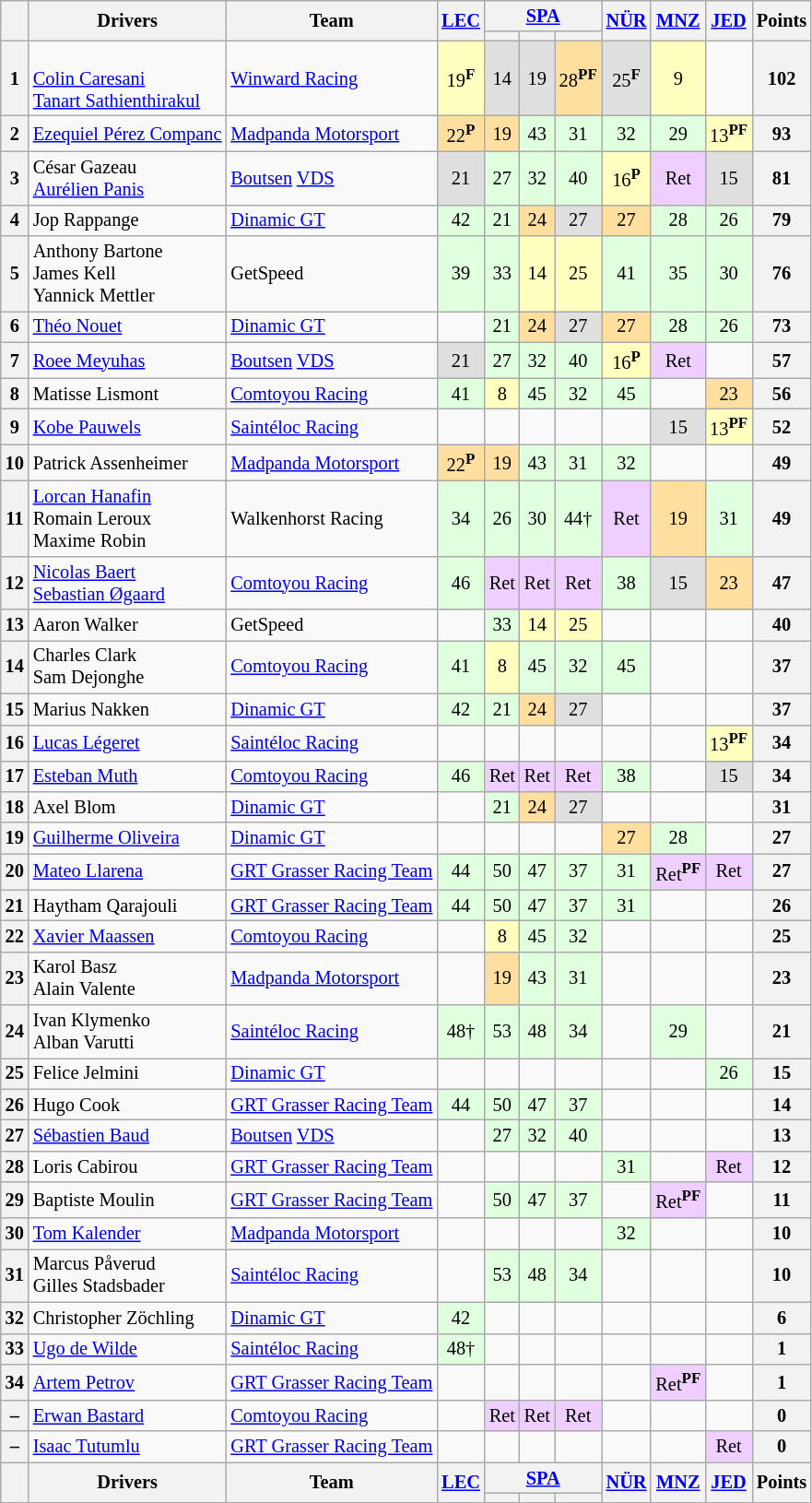<table class="wikitable" style="font-size:85%; text-align:center;">
<tr>
<th rowspan="2"></th>
<th rowspan="2">Drivers</th>
<th rowspan="2">Team</th>
<th rowspan="2"><a href='#'>LEC</a><br></th>
<th colspan="3"><a href='#'>SPA</a><br></th>
<th rowspan="2"><a href='#'>NÜR</a><br></th>
<th rowspan="2"><a href='#'>MNZ</a><br></th>
<th rowspan="2"><a href='#'>JED</a><br></th>
<th rowspan="2">Points</th>
</tr>
<tr>
<th></th>
<th></th>
<th></th>
</tr>
<tr>
<th>1</th>
<td align="left"> <br> <a href='#'>Colin Caresani</a><br> <a href='#'>Tanart Sathienthirakul</a></td>
<td align="left"> <a href='#'>Winward Racing</a></td>
<td style="background:#ffffbf;">19<sup><strong>F</strong></sup></td>
<td style="background:#DFDFDF;">14</td>
<td style="background:#DFDFDF;">19</td>
<td style="background:#FFDF9F;">28<sup><strong>PF</strong></sup></td>
<td style="background:#DFDFDF;">25<sup><strong>F</strong></sup></td>
<td style="background:#FFFFBF;">9</td>
<td style="background:#;"></td>
<th>102</th>
</tr>
<tr>
<th>2</th>
<td align="left"> <a href='#'>Ezequiel Pérez Companc</a></td>
<td align="left"> <a href='#'>Madpanda Motorsport</a></td>
<td style="background:#FFDF9F;">22<sup><strong>P</strong></sup></td>
<td style="background:#FFDF9F;">19</td>
<td style="background:#DFFFDF;">43</td>
<td style="background:#DFFFDF;">31</td>
<td style="background:#DFFFDF;">32</td>
<td style="background:#DFFFDF;">29</td>
<td style="background:#FFFFBF;">13<sup><strong>PF</strong></sup></td>
<th>93</th>
</tr>
<tr>
<th>3</th>
<td align="left"> César Gazeau<br> <a href='#'>Aurélien Panis</a></td>
<td align="left"> <a href='#'>Boutsen</a> <a href='#'>VDS</a></td>
<td style="background:#DFDFDF;">21</td>
<td style="background:#DFFFDF;">27</td>
<td style="background:#DFFFDF;">32</td>
<td style="background:#DFFFDF;">40</td>
<td style="background:#FFFFBF;">16<sup><strong>P</strong></sup></td>
<td style="background:#EFCFFF;">Ret</td>
<td style="background:#DFDFDF;">15</td>
<th>81</th>
</tr>
<tr>
<th>4</th>
<td align="left"> Jop Rappange</td>
<td align="left"> <a href='#'>Dinamic GT</a></td>
<td style="background:#DFFFDF;">42</td>
<td style="background:#DFFFDF;">21</td>
<td style="background:#FFDF9F;">24</td>
<td style="background:#DFDFDF;">27</td>
<td style="background:#FFDF9F;">27</td>
<td style="background:#DFFFDF;">28</td>
<td style="background:#DFFFDF;">26</td>
<th>79</th>
</tr>
<tr>
<th>5</th>
<td align="left"> Anthony Bartone<br> James Kell<br> Yannick Mettler</td>
<td align="left"> GetSpeed</td>
<td style="background:#DFFFDF;">39</td>
<td style="background:#DFFFDF;">33</td>
<td style="background:#FFFFBF;">14</td>
<td style="background:#FFFFBF;">25</td>
<td style="background:#DFFFDF;">41</td>
<td style="background:#DFFFDF;">35</td>
<td style="background:#DFFFDF;">30</td>
<th>76</th>
</tr>
<tr>
<th>6</th>
<td align="left"> <a href='#'>Théo Nouet</a></td>
<td align="left"> <a href='#'>Dinamic GT</a></td>
<td></td>
<td style="background:#DFFFDF;">21</td>
<td style="background:#FFDF9F;">24</td>
<td style="background:#DFDFDF;">27</td>
<td style="background:#FFDF9F;">27</td>
<td style="background:#DFFFDF;">28</td>
<td style="background:#DFFFDF;">26</td>
<th>73</th>
</tr>
<tr>
<th>7</th>
<td align="left"> <a href='#'>Roee Meyuhas</a></td>
<td align="left"> <a href='#'>Boutsen</a> <a href='#'>VDS</a></td>
<td style="background:#DFDFDF;">21</td>
<td style="background:#DFFFDF;">27</td>
<td style="background:#DFFFDF;">32</td>
<td style="background:#DFFFDF;">40</td>
<td style="background:#FFFFBF;">16<sup><strong>P</strong></sup></td>
<td style="background:#EFCFFF;">Ret</td>
<td style="background:#;"></td>
<th>57</th>
</tr>
<tr>
<th>8</th>
<td align="left"> Matisse Lismont</td>
<td align="left"> <a href='#'>Comtoyou Racing</a></td>
<td style="background:#DFFFDF;">41</td>
<td style="background:#FFFFBF;">8</td>
<td style="background:#DFFFDF;">45</td>
<td style="background:#DFFFDF;">32</td>
<td style="background:#DFFFDF;">45</td>
<td style="background:#;"></td>
<td style="background:#FFDF9F;">23</td>
<th>56</th>
</tr>
<tr>
<th>9</th>
<td align="left"> <a href='#'>Kobe Pauwels</a></td>
<td align="left"> <a href='#'>Saintéloc Racing</a></td>
<td style="background:#;"></td>
<td style="background:#;"></td>
<td style="background:#;"></td>
<td style="background:#;"></td>
<td style="background:#;"></td>
<td style="background:#DFDFDF;">15</td>
<td style="background:#FFFFBF;">13<sup><strong>PF</strong></sup></td>
<th>52</th>
</tr>
<tr>
<th>10</th>
<td align="left"> Patrick Assenheimer</td>
<td align="left"> <a href='#'>Madpanda Motorsport</a></td>
<td style="background:#FFDF9F;">22<sup><strong>P</strong></sup></td>
<td style="background:#FFDF9F;">19</td>
<td style="background:#DFFFDF;">43</td>
<td style="background:#DFFFDF;">31</td>
<td style="background:#DFFFDF;">32</td>
<td style="background:#;"></td>
<td style="background:#;"></td>
<th>49</th>
</tr>
<tr>
<th>11</th>
<td align="left"> <a href='#'>Lorcan Hanafin</a><br> Romain Leroux<br> Maxime Robin</td>
<td align="left"> Walkenhorst Racing</td>
<td style="background:#DFFFDF;">34</td>
<td style="background:#DFFFDF;">26</td>
<td style="background:#DFFFDF;">30</td>
<td style="background:#DFFFDF;">44†</td>
<td style="background:#EFCFFF;">Ret</td>
<td style="background:#FFDF9F;">19</td>
<td style="background:#DFFFDF;">31</td>
<th>49</th>
</tr>
<tr>
<th>12</th>
<td align="left"> <a href='#'>Nicolas Baert</a><br> <a href='#'>Sebastian Øgaard</a></td>
<td align="left"> <a href='#'>Comtoyou Racing</a></td>
<td style="background:#DFFFDF;">46</td>
<td style="background:#EFCFFF;">Ret</td>
<td style="background:#EFCFFF;">Ret</td>
<td style="background:#EFCFFF;">Ret</td>
<td style="background:#DFFFDF;">38</td>
<td style="background:#DFDFDF;">15</td>
<td style="background:#FFDF9F;">23</td>
<th>47</th>
</tr>
<tr>
<th>13</th>
<td align="left"> Aaron Walker</td>
<td align="left"> GetSpeed</td>
<td style="background:#;"></td>
<td style="background:#DFFFDF;">33</td>
<td style="background:#FFFFBF;">14</td>
<td style="background:#FFFFBF;">25</td>
<td style="background:#;"></td>
<td style="background:#;"></td>
<td style="background:#;"></td>
<th>40</th>
</tr>
<tr>
<th>14</th>
<td align="left"> Charles Clark<br> Sam Dejonghe</td>
<td align="left"> <a href='#'>Comtoyou Racing</a></td>
<td style="background:#DFFFDF;">41</td>
<td style="background:#FFFFBF;">8</td>
<td style="background:#DFFFDF;">45</td>
<td style="background:#DFFFDF;">32</td>
<td style="background:#DFFFDF;">45</td>
<td style="background:#;"></td>
<td style="background:#;"></td>
<th>37</th>
</tr>
<tr>
<th>15</th>
<td align="left"> Marius Nakken</td>
<td align="left"> <a href='#'>Dinamic GT</a></td>
<td style="background:#DFFFDF;">42</td>
<td style="background:#DFFFDF;">21</td>
<td style="background:#FFDF9F;">24</td>
<td style="background:#DFDFDF;">27</td>
<td style="background:#;"></td>
<td style="background:#;"></td>
<td style="background:#;"></td>
<th>37</th>
</tr>
<tr>
<th>16</th>
<td align="left"> <a href='#'>Lucas Légeret</a></td>
<td align="left"> <a href='#'>Saintéloc Racing</a></td>
<td style="background:#;"></td>
<td style="background:#;"></td>
<td style="background:#;"></td>
<td style="background:#;"></td>
<td style="background:#;"></td>
<td style="background:#;"></td>
<td style="background:#FFFFBF;">13<sup><strong>PF</strong></sup></td>
<th>34</th>
</tr>
<tr>
<th>17</th>
<td align="left"> <a href='#'>Esteban Muth</a></td>
<td align="left"> <a href='#'>Comtoyou Racing</a></td>
<td style="background:#DFFFDF;">46</td>
<td style="background:#EFCFFF;">Ret</td>
<td style="background:#EFCFFF;">Ret</td>
<td style="background:#EFCFFF;">Ret</td>
<td style="background:#DFFFDF;">38</td>
<td style="background:#;"></td>
<td style="background:#DFDFDF;">15</td>
<th>34</th>
</tr>
<tr>
<th>18</th>
<td align="left"> Axel Blom</td>
<td align="left"> <a href='#'>Dinamic GT</a></td>
<td style="background:#;"></td>
<td style="background:#DFFFDF;">21</td>
<td style="background:#FFDF9F;">24</td>
<td style="background:#DFDFDF;">27</td>
<td style="background:#;"></td>
<td style="background:#;"></td>
<td style="background:#;"></td>
<th>31</th>
</tr>
<tr>
<th>19</th>
<td align="left"> <a href='#'>Guilherme Oliveira</a></td>
<td align="left"> <a href='#'>Dinamic GT</a></td>
<td style="background:#;"></td>
<td style="background:#;"></td>
<td style="background:#;"></td>
<td style="background:#;"></td>
<td style="background:#FFDF9F;">27</td>
<td style="background:#DFFFDF;">28</td>
<td style="background:#;"></td>
<th>27</th>
</tr>
<tr>
<th>20</th>
<td align="left"> <a href='#'>Mateo Llarena</a></td>
<td align="left"> <a href='#'>GRT Grasser Racing Team</a></td>
<td style="background:#DFFFDF;">44</td>
<td style="background:#DFFFDF;">50</td>
<td style="background:#DFFFDF;">47</td>
<td style="background:#DFFFDF;">37</td>
<td style="background:#DFFFDF;">31</td>
<td style="background:#EFCFFF;">Ret<sup><strong>PF</strong></sup></td>
<td style="background:#EFCFFF;">Ret</td>
<th>27</th>
</tr>
<tr>
<th>21</th>
<td align="left"> Haytham Qarajouli</td>
<td align="left"> <a href='#'>GRT Grasser Racing Team</a></td>
<td style="background:#DFFFDF;">44</td>
<td style="background:#DFFFDF;">50</td>
<td style="background:#DFFFDF;">47</td>
<td style="background:#DFFFDF;">37</td>
<td style="background:#DFFFDF;">31</td>
<td style="background:#;"></td>
<td style="background:#;"></td>
<th>26</th>
</tr>
<tr>
<th>22</th>
<td align="left"> <a href='#'>Xavier Maassen</a></td>
<td align="left"> <a href='#'>Comtoyou Racing</a></td>
<td style="background:#;"></td>
<td style="background:#FFFFBF;">8</td>
<td style="background:#DFFFDF;">45</td>
<td style="background:#DFFFDF;">32</td>
<td style="background:#;"></td>
<td style="background:#;"></td>
<td style="background:#;"></td>
<th>25</th>
</tr>
<tr>
<th>23</th>
<td align="left"> Karol Basz<br> Alain Valente</td>
<td align="left"> <a href='#'>Madpanda Motorsport</a></td>
<td style="background:#;"></td>
<td style="background:#FFDF9F;">19</td>
<td style="background:#DFFFDF;">43</td>
<td style="background:#DFFFDF;">31</td>
<td style="background:#;"></td>
<td style="background:#;"></td>
<td style="background:#;"></td>
<th>23</th>
</tr>
<tr>
<th>24</th>
<td align="left"> Ivan Klymenko<br> Alban Varutti</td>
<td align="left"> <a href='#'>Saintéloc Racing</a></td>
<td style="background:#DFFFDF;">48†</td>
<td style="background:#DFFFDF;">53</td>
<td style="background:#DFFFDF;">48</td>
<td style="background:#DFFFDF;">34</td>
<td style="background:#;"></td>
<td style="background:#DFFFDF;">29</td>
<td style="background:#;"></td>
<th>21</th>
</tr>
<tr>
<th>25</th>
<td align="left"> Felice Jelmini</td>
<td align="left"> <a href='#'>Dinamic GT</a></td>
<td style="background:#;"></td>
<td style="background:#;"></td>
<td style="background:#;"></td>
<td style="background:#;"></td>
<td style="background:#;"></td>
<td style="background:#;"></td>
<td style="background:#DFFFDF;">26</td>
<th>15</th>
</tr>
<tr>
<th>26</th>
<td align="left"> Hugo Cook</td>
<td align="left"> <a href='#'>GRT Grasser Racing Team</a></td>
<td style="background:#DFFFDF;">44</td>
<td style="background:#DFFFDF;">50</td>
<td style="background:#DFFFDF;">47</td>
<td style="background:#DFFFDF;">37</td>
<td style="background:#;"></td>
<td style="background:#;"></td>
<td style="background:#;"></td>
<th>14</th>
</tr>
<tr>
<th>27</th>
<td align="left"> <a href='#'>Sébastien Baud</a></td>
<td align="left"> <a href='#'>Boutsen</a> <a href='#'>VDS</a></td>
<td style="background:#;"></td>
<td style="background:#DFFFDF;">27</td>
<td style="background:#DFFFDF;">32</td>
<td style="background:#DFFFDF;">40</td>
<td style="background:#;"></td>
<td style="background:#;"></td>
<td style="background:#;"></td>
<th>13</th>
</tr>
<tr>
<th>28</th>
<td align="left"> Loris Cabirou</td>
<td align="left"> <a href='#'>GRT Grasser Racing Team</a></td>
<td style="background:#;"></td>
<td style="background:#;"></td>
<td style="background:#;"></td>
<td style="background:#;"></td>
<td style="background:#DFFFDF;">31</td>
<td style="background:#;"></td>
<td style="background:#EFCFFF;">Ret</td>
<th>12</th>
</tr>
<tr>
<th>29</th>
<td align="left"> Baptiste Moulin</td>
<td align="left"> <a href='#'>GRT Grasser Racing Team</a></td>
<td style="background:#;"></td>
<td style="background:#DFFFDF;">50</td>
<td style="background:#DFFFDF;">47</td>
<td style="background:#DFFFDF;">37</td>
<td style="background:#;"></td>
<td style="background:#EFCFFF;">Ret<sup><strong>PF</strong></sup></td>
<td style="background:#;"></td>
<th>11</th>
</tr>
<tr>
<th>30</th>
<td align="left"> <a href='#'>Tom Kalender</a></td>
<td align="left"> <a href='#'>Madpanda Motorsport</a></td>
<td style="background:#;"></td>
<td style="background:#;"></td>
<td style="background:#;"></td>
<td style="background:#;"></td>
<td style="background:#DFFFDF;">32</td>
<td style="background:#;"></td>
<td style="background:#;"></td>
<th>10</th>
</tr>
<tr>
<th>31</th>
<td align="left"> Marcus Påverud<br> Gilles Stadsbader</td>
<td align="left"> <a href='#'>Saintéloc Racing</a></td>
<td style="background:#;"></td>
<td style="background:#DFFFDF;">53</td>
<td style="background:#DFFFDF;">48</td>
<td style="background:#DFFFDF;">34</td>
<td style="background:#;"></td>
<td style="background:#;"></td>
<td style="background:#;"></td>
<th>10</th>
</tr>
<tr>
<th>32</th>
<td align="left"> Christopher Zöchling</td>
<td align="left"> <a href='#'>Dinamic GT</a></td>
<td style="background:#DFFFDF;">42</td>
<td style="background:#;"></td>
<td style="background:#;"></td>
<td style="background:#;"></td>
<td style="background:#;"></td>
<td style="background:#;"></td>
<td style="background:#;"></td>
<th>6</th>
</tr>
<tr>
<th>33</th>
<td align="left"> <a href='#'>Ugo de Wilde</a></td>
<td align="left"> <a href='#'>Saintéloc Racing</a></td>
<td style="background:#DFFFDF;">48†</td>
<td style="background:#;"></td>
<td style="background:#;"></td>
<td style="background:#;"></td>
<td style="background:#;"></td>
<td style="background:#;"></td>
<td style="background:#;"></td>
<th>1</th>
</tr>
<tr>
<th>34</th>
<td align="left"> <a href='#'>Artem Petrov</a></td>
<td align="left"> <a href='#'>GRT Grasser Racing Team</a></td>
<td style="background:#;"></td>
<td style="background:#;"></td>
<td style="background:#;"></td>
<td style="background:#;"></td>
<td style="background:#;"></td>
<td style="background:#EFCFFF;">Ret<sup><strong>PF</strong></sup></td>
<td style="background:#;"></td>
<th>1</th>
</tr>
<tr>
<th>–</th>
<td align="left"> <a href='#'>Erwan Bastard</a></td>
<td align="left"> <a href='#'>Comtoyou Racing</a></td>
<td></td>
<td style="background:#EFCFFF;">Ret</td>
<td style="background:#EFCFFF;">Ret</td>
<td style="background:#EFCFFF;">Ret</td>
<td></td>
<td></td>
<td></td>
<th>0</th>
</tr>
<tr>
<th>–</th>
<td align="left"> <a href='#'>Isaac Tutumlu</a></td>
<td align="left"> <a href='#'>GRT Grasser Racing Team</a></td>
<td style="background:#;"></td>
<td style="background:#;"></td>
<td style="background:#;"></td>
<td style="background:#;"></td>
<td style="background:#;"></td>
<td style="background:#;"></td>
<td style="background:#EFCFFF;">Ret</td>
<th>0</th>
</tr>
<tr>
<th rowspan="2"></th>
<th rowspan="2">Drivers</th>
<th rowspan="2">Team</th>
<th rowspan="2"><a href='#'>LEC</a><br></th>
<th colspan="3"><a href='#'>SPA</a><br></th>
<th rowspan="2"><a href='#'>NÜR</a><br></th>
<th rowspan="2"><a href='#'>MNZ</a><br></th>
<th rowspan="2"><a href='#'>JED</a><br></th>
<th rowspan="2">Points</th>
</tr>
<tr>
<th></th>
<th></th>
<th></th>
</tr>
</table>
